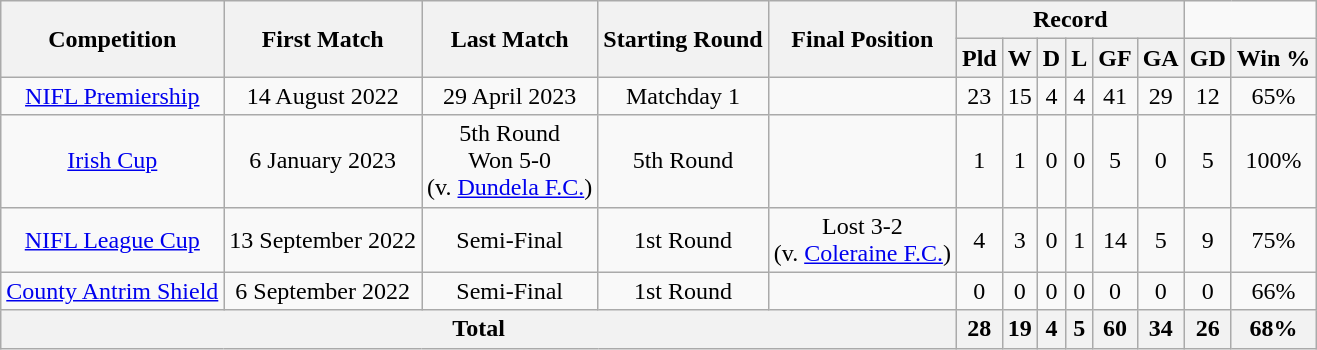<table class="wikitable" style="text-align:center">
<tr>
<th rowspan="2">Competition</th>
<th rowspan="2">First Match</th>
<th rowspan="2">Last Match</th>
<th rowspan="2">Starting Round</th>
<th rowspan="2">Final Position</th>
<th colspan="6">Record</th>
</tr>
<tr>
<th>Pld</th>
<th>W</th>
<th>D</th>
<th>L</th>
<th>GF</th>
<th>GA</th>
<th>GD</th>
<th>Win %</th>
</tr>
<tr>
<td><a href='#'>NIFL Premiership</a></td>
<td>14 August 2022</td>
<td>29 April 2023</td>
<td>Matchday 1</td>
<td></td>
<td>23</td>
<td>15</td>
<td>4</td>
<td>4</td>
<td>41</td>
<td>29</td>
<td>12</td>
<td>65%</td>
</tr>
<tr>
<td><a href='#'>Irish Cup</a></td>
<td>6 January 2023</td>
<td>5th Round <br> Won 5-0 <br> (v. <a href='#'>Dundela F.C.</a>)</td>
<td>5th Round</td>
<td></td>
<td>1</td>
<td>1</td>
<td>0</td>
<td>0</td>
<td>5</td>
<td>0</td>
<td>5</td>
<td>100%</td>
</tr>
<tr>
<td><a href='#'>NIFL League Cup</a></td>
<td>13 September 2022</td>
<td>Semi-Final</td>
<td>1st Round</td>
<td>Lost 3-2 <br> (v. <a href='#'>Coleraine F.C.</a>)</td>
<td>4</td>
<td>3</td>
<td>0</td>
<td>1</td>
<td>14</td>
<td>5</td>
<td>9</td>
<td>75%</td>
</tr>
<tr>
<td><a href='#'>County Antrim Shield</a></td>
<td>6 September 2022</td>
<td>Semi-Final</td>
<td>1st Round</td>
<td></td>
<td>0</td>
<td>0</td>
<td>0</td>
<td>0</td>
<td>0</td>
<td>0</td>
<td>0</td>
<td>66%</td>
</tr>
<tr>
<th colspan="5">Total</th>
<th>28</th>
<th>19</th>
<th>4</th>
<th>5</th>
<th>60</th>
<th>34</th>
<th>26</th>
<th>68%</th>
</tr>
</table>
